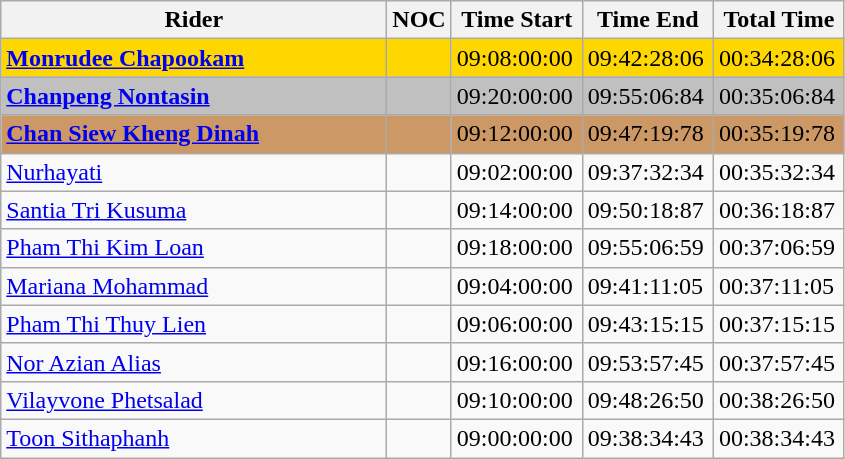<table class=wikitable style="text-align:left">
<tr>
<th width=250>Rider</th>
<th width=10>NOC</th>
<th width=80>Time Start</th>
<th width=80>Time End</th>
<th width=80>Total Time</th>
</tr>
<tr bgcolor=gold>
<td><strong><a href='#'>Monrudee Chapookam</a></strong></td>
<td></td>
<td>09:08:00:00</td>
<td>09:42:28:06</td>
<td>00:34:28:06</td>
</tr>
<tr bgcolor=silver>
<td><strong><a href='#'>Chanpeng Nontasin</a></strong></td>
<td></td>
<td>09:20:00:00</td>
<td>09:55:06:84</td>
<td>00:35:06:84</td>
</tr>
<tr bgcolor=CC9966>
<td><strong><a href='#'>Chan Siew Kheng Dinah</a></strong></td>
<td></td>
<td>09:12:00:00</td>
<td>09:47:19:78</td>
<td>00:35:19:78</td>
</tr>
<tr>
<td><a href='#'>Nurhayati</a></td>
<td></td>
<td>09:02:00:00</td>
<td>09:37:32:34</td>
<td>00:35:32:34</td>
</tr>
<tr>
<td><a href='#'>Santia Tri Kusuma</a></td>
<td></td>
<td>09:14:00:00</td>
<td>09:50:18:87</td>
<td>00:36:18:87</td>
</tr>
<tr>
<td><a href='#'>Pham Thi Kim Loan</a></td>
<td></td>
<td>09:18:00:00</td>
<td>09:55:06:59</td>
<td>00:37:06:59</td>
</tr>
<tr>
<td><a href='#'>Mariana Mohammad</a></td>
<td></td>
<td>09:04:00:00</td>
<td>09:41:11:05</td>
<td>00:37:11:05</td>
</tr>
<tr>
<td><a href='#'>Pham Thi Thuy Lien</a></td>
<td></td>
<td>09:06:00:00</td>
<td>09:43:15:15</td>
<td>00:37:15:15</td>
</tr>
<tr>
<td><a href='#'>Nor Azian Alias</a></td>
<td></td>
<td>09:16:00:00</td>
<td>09:53:57:45</td>
<td>00:37:57:45</td>
</tr>
<tr>
<td><a href='#'>Vilayvone Phetsalad</a></td>
<td></td>
<td>09:10:00:00</td>
<td>09:48:26:50</td>
<td>00:38:26:50</td>
</tr>
<tr>
<td><a href='#'>Toon Sithaphanh</a></td>
<td></td>
<td>09:00:00:00</td>
<td>09:38:34:43</td>
<td>00:38:34:43</td>
</tr>
</table>
